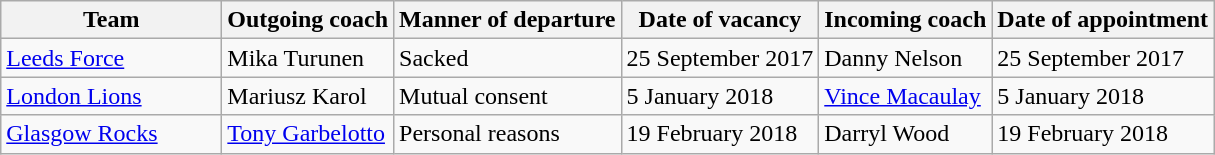<table class="wikitable sortable">
<tr>
<th scope="col" style="width: 140px;">Team</th>
<th>Outgoing coach</th>
<th>Manner of departure</th>
<th>Date of vacancy</th>
<th>Incoming coach</th>
<th>Date of appointment</th>
</tr>
<tr>
<td><a href='#'>Leeds Force</a></td>
<td> Mika Turunen</td>
<td>Sacked</td>
<td>25 September 2017</td>
<td> Danny Nelson</td>
<td>25 September 2017</td>
</tr>
<tr>
<td><a href='#'>London Lions</a></td>
<td> Mariusz Karol</td>
<td>Mutual consent</td>
<td>5 January 2018</td>
<td> <a href='#'>Vince Macaulay</a></td>
<td>5 January 2018</td>
</tr>
<tr>
<td><a href='#'>Glasgow Rocks</a></td>
<td> <a href='#'>Tony Garbelotto</a></td>
<td>Personal reasons</td>
<td>19 February 2018</td>
<td> Darryl Wood</td>
<td>19 February 2018</td>
</tr>
</table>
